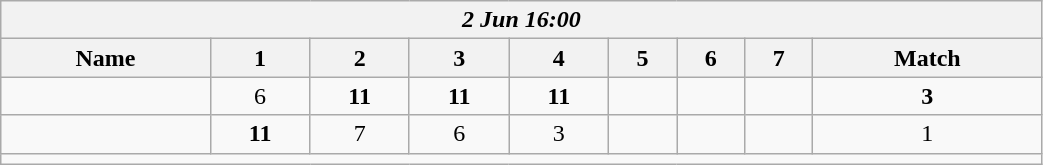<table class=wikitable style="text-align:center; width: 55%">
<tr>
<th colspan=17><em> 2 Jun 16:00</em></th>
</tr>
<tr>
<th>Name</th>
<th>1</th>
<th>2</th>
<th>3</th>
<th>4</th>
<th>5</th>
<th>6</th>
<th>7</th>
<th>Match</th>
</tr>
<tr>
<td style="text-align:left;"><strong></strong></td>
<td>6</td>
<td><strong>11</strong></td>
<td><strong>11</strong></td>
<td><strong>11</strong></td>
<td></td>
<td></td>
<td></td>
<td><strong>3</strong></td>
</tr>
<tr>
<td style="text-align:left;"></td>
<td><strong>11</strong></td>
<td>7</td>
<td>6</td>
<td>3</td>
<td></td>
<td></td>
<td></td>
<td>1</td>
</tr>
<tr>
<td colspan=17></td>
</tr>
</table>
